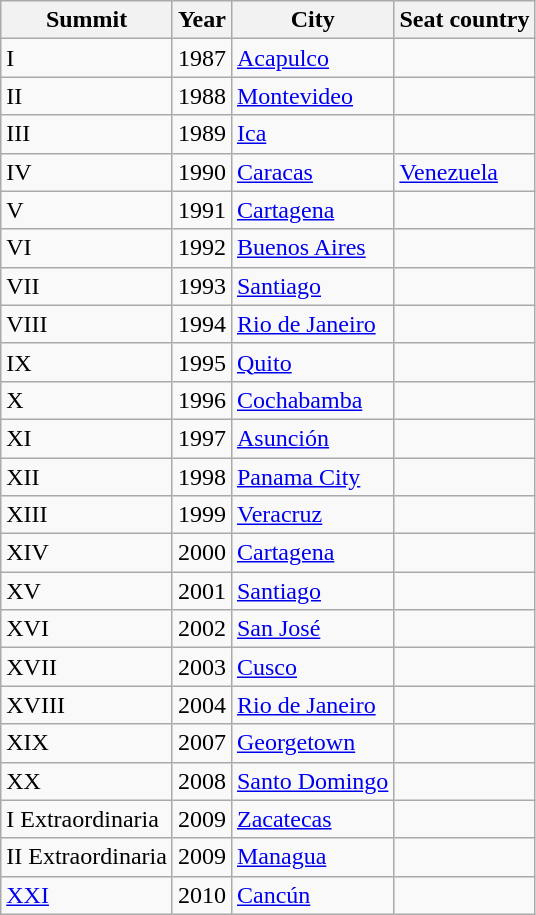<table class="sortable wikitable" border="0" align="top">
<tr>
<th>Summit</th>
<th>Year</th>
<th>City</th>
<th>Seat country</th>
</tr>
<tr>
<td>I</td>
<td>1987</td>
<td><a href='#'>Acapulco</a></td>
<td></td>
</tr>
<tr>
<td>II</td>
<td>1988</td>
<td><a href='#'>Montevideo</a></td>
<td></td>
</tr>
<tr>
<td>III</td>
<td>1989</td>
<td><a href='#'>Ica</a></td>
<td></td>
</tr>
<tr>
<td>IV</td>
<td>1990</td>
<td><a href='#'>Caracas</a></td>
<td> <a href='#'>Venezuela</a></td>
</tr>
<tr>
<td>V</td>
<td>1991</td>
<td><a href='#'>Cartagena</a></td>
<td></td>
</tr>
<tr>
<td>VI</td>
<td>1992</td>
<td><a href='#'>Buenos Aires</a></td>
<td></td>
</tr>
<tr>
<td>VII</td>
<td>1993</td>
<td><a href='#'>Santiago</a></td>
<td></td>
</tr>
<tr>
<td>VIII</td>
<td>1994</td>
<td><a href='#'>Rio de Janeiro</a></td>
<td></td>
</tr>
<tr>
<td>IX</td>
<td>1995</td>
<td><a href='#'>Quito</a></td>
<td></td>
</tr>
<tr>
<td>X</td>
<td>1996</td>
<td><a href='#'>Cochabamba</a></td>
<td></td>
</tr>
<tr>
<td>XI</td>
<td>1997</td>
<td><a href='#'>Asunción</a></td>
<td></td>
</tr>
<tr>
<td>XII</td>
<td>1998</td>
<td><a href='#'>Panama City</a></td>
<td></td>
</tr>
<tr>
<td>XIII</td>
<td>1999</td>
<td><a href='#'>Veracruz</a></td>
<td></td>
</tr>
<tr>
<td>XIV</td>
<td>2000</td>
<td><a href='#'>Cartagena</a></td>
<td></td>
</tr>
<tr>
<td>XV</td>
<td>2001</td>
<td><a href='#'>Santiago</a></td>
<td></td>
</tr>
<tr>
<td>XVI</td>
<td>2002</td>
<td><a href='#'>San José</a></td>
<td></td>
</tr>
<tr>
<td>XVII</td>
<td>2003</td>
<td><a href='#'>Cusco</a></td>
<td></td>
</tr>
<tr>
<td>XVIII</td>
<td>2004</td>
<td><a href='#'>Rio de Janeiro</a></td>
<td></td>
</tr>
<tr>
<td>XIX</td>
<td>2007</td>
<td><a href='#'>Georgetown</a></td>
<td></td>
</tr>
<tr>
<td>XX</td>
<td>2008</td>
<td><a href='#'>Santo Domingo</a></td>
<td></td>
</tr>
<tr>
<td>I Extraordinaria</td>
<td>2009</td>
<td><a href='#'>Zacatecas</a></td>
<td></td>
</tr>
<tr>
<td>II Extraordinaria</td>
<td>2009</td>
<td><a href='#'>Managua</a></td>
<td></td>
</tr>
<tr>
<td><a href='#'>XXI</a></td>
<td>2010</td>
<td><a href='#'>Cancún</a></td>
<td></td>
</tr>
</table>
